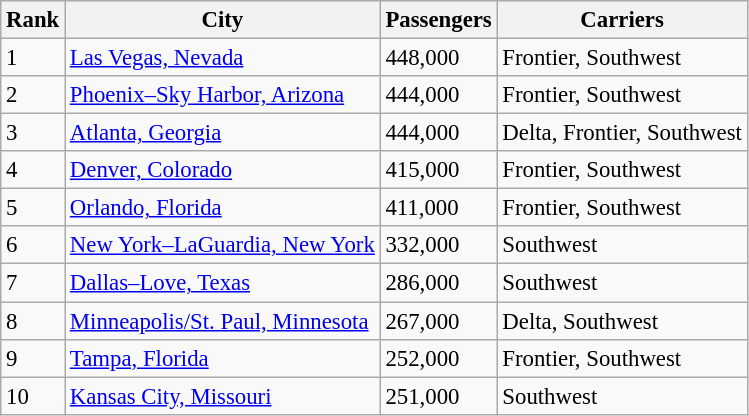<table class="wikitable sortable" style="font-size: 95%">
<tr>
<th>Rank</th>
<th>City</th>
<th>Passengers</th>
<th>Carriers</th>
</tr>
<tr>
<td>1</td>
<td><a href='#'>Las Vegas, Nevada</a></td>
<td>448,000</td>
<td>Frontier, Southwest</td>
</tr>
<tr>
<td>2</td>
<td><a href='#'>Phoenix–Sky Harbor, Arizona</a></td>
<td>444,000</td>
<td>Frontier, Southwest</td>
</tr>
<tr>
<td>3</td>
<td><a href='#'>Atlanta, Georgia</a></td>
<td>444,000</td>
<td>Delta, Frontier, Southwest</td>
</tr>
<tr>
<td>4</td>
<td><a href='#'>Denver, Colorado</a></td>
<td>415,000</td>
<td>Frontier, Southwest</td>
</tr>
<tr>
<td>5</td>
<td><a href='#'>Orlando, Florida</a></td>
<td>411,000</td>
<td>Frontier, Southwest</td>
</tr>
<tr>
<td>6</td>
<td><a href='#'>New York–LaGuardia, New York</a></td>
<td>332,000</td>
<td>Southwest</td>
</tr>
<tr>
<td>7</td>
<td><a href='#'>Dallas–Love, Texas</a></td>
<td>286,000</td>
<td>Southwest</td>
</tr>
<tr>
<td>8</td>
<td><a href='#'>Minneapolis/St. Paul, Minnesota</a></td>
<td>267,000</td>
<td>Delta, Southwest</td>
</tr>
<tr>
<td>9</td>
<td><a href='#'>Tampa, Florida</a></td>
<td>252,000</td>
<td>Frontier, Southwest</td>
</tr>
<tr>
<td>10</td>
<td><a href='#'>Kansas City, Missouri</a></td>
<td>251,000</td>
<td>Southwest</td>
</tr>
</table>
